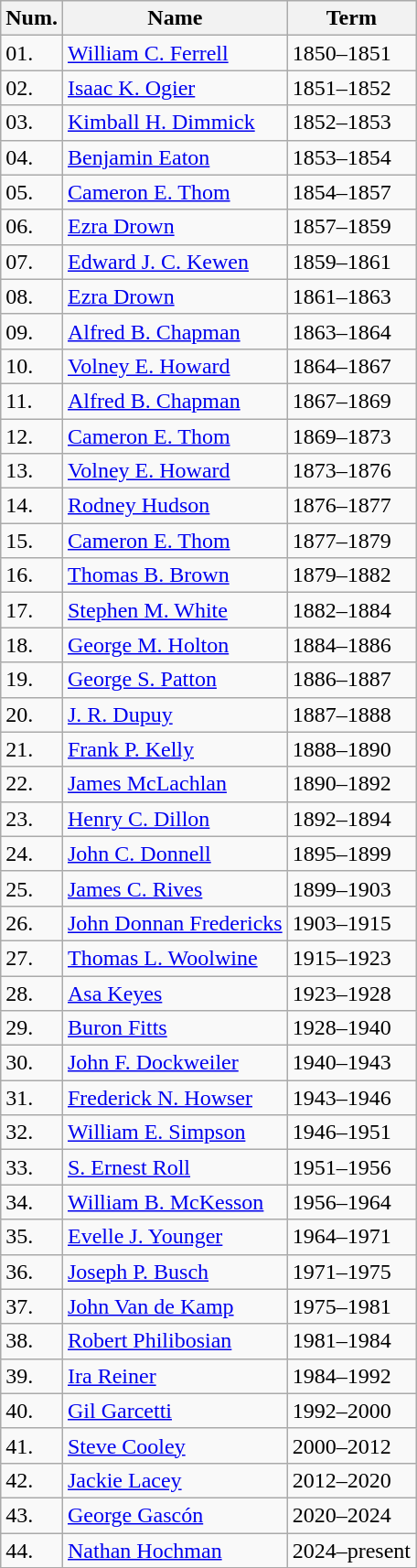<table class="wikitable">
<tr>
<th>Num.</th>
<th>Name</th>
<th>Term</th>
</tr>
<tr>
<td>01.</td>
<td><a href='#'>William C. Ferrell</a></td>
<td>1850–1851</td>
</tr>
<tr>
<td>02.</td>
<td><a href='#'>Isaac K. Ogier</a></td>
<td>1851–1852</td>
</tr>
<tr>
<td>03.</td>
<td><a href='#'>Kimball H. Dimmick</a></td>
<td>1852–1853</td>
</tr>
<tr>
<td>04.</td>
<td><a href='#'>Benjamin Eaton</a></td>
<td>1853–1854</td>
</tr>
<tr>
<td>05.</td>
<td><a href='#'>Cameron E. Thom</a></td>
<td>1854–1857</td>
</tr>
<tr>
<td>06.</td>
<td><a href='#'>Ezra Drown</a></td>
<td>1857–1859</td>
</tr>
<tr>
<td>07.</td>
<td><a href='#'>Edward J. C. Kewen</a></td>
<td>1859–1861</td>
</tr>
<tr>
<td>08.</td>
<td><a href='#'>Ezra Drown</a></td>
<td>1861–1863</td>
</tr>
<tr>
<td>09.</td>
<td><a href='#'>Alfred B. Chapman</a></td>
<td>1863–1864</td>
</tr>
<tr>
<td>10.</td>
<td><a href='#'>Volney E. Howard</a></td>
<td>1864–1867</td>
</tr>
<tr>
<td>11.</td>
<td><a href='#'>Alfred B. Chapman</a></td>
<td>1867–1869</td>
</tr>
<tr>
<td>12.</td>
<td><a href='#'>Cameron E. Thom</a></td>
<td>1869–1873</td>
</tr>
<tr>
<td>13.</td>
<td><a href='#'>Volney E. Howard</a></td>
<td>1873–1876</td>
</tr>
<tr>
<td>14.</td>
<td><a href='#'>Rodney Hudson</a></td>
<td>1876–1877</td>
</tr>
<tr>
<td>15.</td>
<td><a href='#'>Cameron E. Thom</a></td>
<td>1877–1879</td>
</tr>
<tr>
<td>16.</td>
<td><a href='#'>Thomas B. Brown</a></td>
<td>1879–1882</td>
</tr>
<tr>
<td>17.</td>
<td><a href='#'>Stephen M. White</a></td>
<td>1882–1884</td>
</tr>
<tr>
<td>18.</td>
<td><a href='#'>George M. Holton</a></td>
<td>1884–1886</td>
</tr>
<tr>
<td>19.</td>
<td><a href='#'>George S. Patton</a></td>
<td>1886–1887</td>
</tr>
<tr>
<td>20.</td>
<td><a href='#'>J. R. Dupuy</a></td>
<td>1887–1888</td>
</tr>
<tr>
<td>21.</td>
<td><a href='#'>Frank P. Kelly</a></td>
<td>1888–1890</td>
</tr>
<tr>
<td>22.</td>
<td><a href='#'>James McLachlan</a></td>
<td>1890–1892</td>
</tr>
<tr>
<td>23.</td>
<td><a href='#'>Henry C. Dillon</a></td>
<td>1892–1894</td>
</tr>
<tr>
<td>24.</td>
<td><a href='#'>John C. Donnell</a></td>
<td>1895–1899</td>
</tr>
<tr>
<td>25.</td>
<td><a href='#'>James C. Rives</a></td>
<td>1899–1903</td>
</tr>
<tr>
<td>26.</td>
<td><a href='#'>John Donnan Fredericks</a></td>
<td>1903–1915</td>
</tr>
<tr>
<td>27.</td>
<td><a href='#'>Thomas L. Woolwine</a></td>
<td>1915–1923</td>
</tr>
<tr>
<td>28.</td>
<td><a href='#'>Asa Keyes</a></td>
<td>1923–1928</td>
</tr>
<tr>
<td>29.</td>
<td><a href='#'>Buron Fitts</a></td>
<td>1928–1940</td>
</tr>
<tr>
<td>30.</td>
<td><a href='#'>John F. Dockweiler</a></td>
<td>1940–1943</td>
</tr>
<tr>
<td>31.</td>
<td><a href='#'>Frederick N. Howser</a></td>
<td>1943–1946</td>
</tr>
<tr>
<td>32.</td>
<td><a href='#'>William E. Simpson</a></td>
<td>1946–1951</td>
</tr>
<tr>
<td>33.</td>
<td><a href='#'>S. Ernest Roll</a></td>
<td>1951–1956</td>
</tr>
<tr>
<td>34.</td>
<td><a href='#'>William B. McKesson</a></td>
<td>1956–1964</td>
</tr>
<tr>
<td>35.</td>
<td><a href='#'>Evelle J. Younger</a></td>
<td>1964–1971</td>
</tr>
<tr>
<td>36.</td>
<td><a href='#'>Joseph P. Busch</a></td>
<td>1971–1975</td>
</tr>
<tr>
<td>37.</td>
<td><a href='#'>John Van de Kamp</a></td>
<td>1975–1981</td>
</tr>
<tr>
<td>38.</td>
<td><a href='#'>Robert Philibosian</a></td>
<td>1981–1984</td>
</tr>
<tr>
<td>39.</td>
<td><a href='#'>Ira Reiner</a></td>
<td>1984–1992</td>
</tr>
<tr>
<td>40.</td>
<td><a href='#'>Gil Garcetti</a></td>
<td>1992–2000</td>
</tr>
<tr>
<td>41.</td>
<td><a href='#'>Steve Cooley</a></td>
<td>2000–2012</td>
</tr>
<tr>
<td>42.</td>
<td><a href='#'>Jackie Lacey</a></td>
<td>2012–2020</td>
</tr>
<tr>
<td>43.</td>
<td><a href='#'>George Gascón</a></td>
<td>2020–2024</td>
</tr>
<tr>
<td>44.</td>
<td><a href='#'>Nathan Hochman</a></td>
<td>2024–present</td>
</tr>
</table>
